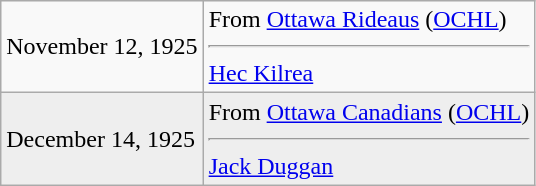<table class="wikitable">
<tr>
<td>November 12, 1925</td>
<td valign="top">From <a href='#'>Ottawa Rideaus</a> (<a href='#'>OCHL</a>)<hr><a href='#'>Hec Kilrea</a></td>
</tr>
<tr style="background:#eee;">
<td>December 14, 1925</td>
<td valign="top">From <a href='#'>Ottawa Canadians</a> (<a href='#'>OCHL</a>)<hr><a href='#'>Jack Duggan</a></td>
</tr>
</table>
